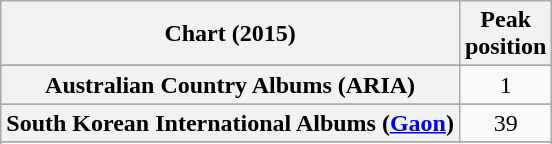<table class="wikitable sortable plainrowheaders" style="text-align:center">
<tr>
<th scope="col">Chart (2015)</th>
<th scope="col">Peak<br> position</th>
</tr>
<tr>
</tr>
<tr>
<th scope="row">Australian Country Albums (ARIA)</th>
<td style="text-align:center;">1</td>
</tr>
<tr>
</tr>
<tr>
</tr>
<tr>
</tr>
<tr>
</tr>
<tr>
</tr>
<tr>
</tr>
<tr>
</tr>
<tr>
<th scope="row">South Korean International Albums (<a href='#'>Gaon</a>)</th>
<td style="text-align:center;">39</td>
</tr>
<tr>
</tr>
<tr>
</tr>
<tr>
</tr>
<tr>
</tr>
<tr>
</tr>
</table>
